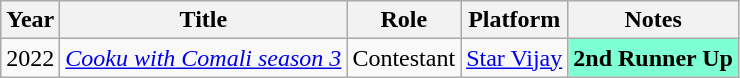<table class="wikitable">
<tr>
<th>Year</th>
<th>Title</th>
<th>Role</th>
<th>Platform</th>
<th>Notes</th>
</tr>
<tr>
<td>2022</td>
<td><em><a href='#'>Cooku with Comali season 3</a></em></td>
<td>Contestant</td>
<td><a href='#'>Star Vijay</a></td>
<td Style="background:#7FFFD4;";"><strong>2nd Runner Up</strong></td>
</tr>
</table>
